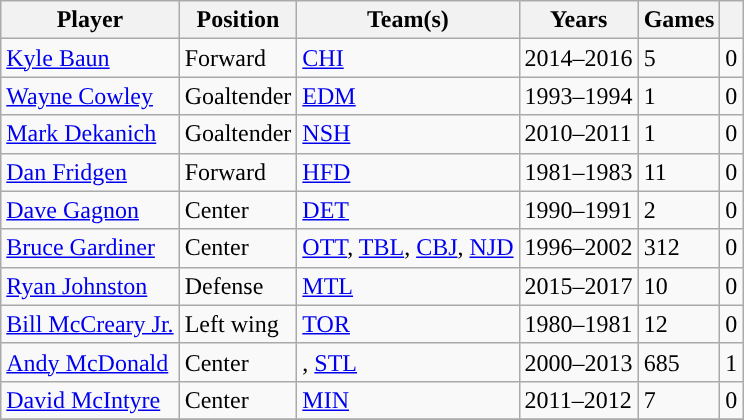<table class="wikitable sortable">
<tr>
<th>Player</th>
<th>Position</th>
<th>Team(s)</th>
<th>Years</th>
<th>Games</th>
<th><a href='#'></a></th>
</tr>
<tr>
<td><a href='#'>Kyle Baun</a></td>
<td>Forward</td>
<td><a href='#'>CHI</a></td>
<td>2014–2016</td>
<td>5</td>
<td>0</td>
</tr>
<tr>
<td><a href='#'>Wayne Cowley</a></td>
<td>Goaltender</td>
<td><a href='#'>EDM</a></td>
<td>1993–1994</td>
<td>1</td>
<td>0</td>
</tr>
<tr>
<td><a href='#'>Mark Dekanich</a></td>
<td>Goaltender</td>
<td><a href='#'>NSH</a></td>
<td>2010–2011</td>
<td>1</td>
<td>0</td>
</tr>
<tr>
<td><a href='#'>Dan Fridgen</a></td>
<td>Forward</td>
<td><a href='#'>HFD</a></td>
<td>1981–1983</td>
<td>11</td>
<td>0</td>
</tr>
<tr>
<td><a href='#'>Dave Gagnon</a></td>
<td>Center</td>
<td><a href='#'>DET</a></td>
<td>1990–1991</td>
<td>2</td>
<td>0</td>
</tr>
<tr>
<td><a href='#'>Bruce Gardiner</a></td>
<td>Center</td>
<td><a href='#'>OTT</a>, <a href='#'>TBL</a>, <a href='#'>CBJ</a>, <a href='#'>NJD</a></td>
<td>1996–2002</td>
<td>312</td>
<td>0</td>
</tr>
<tr>
<td><a href='#'>Ryan Johnston</a></td>
<td>Defense</td>
<td><a href='#'>MTL</a></td>
<td>2015–2017</td>
<td>10</td>
<td>0</td>
</tr>
<tr>
<td><a href='#'>Bill McCreary Jr.</a></td>
<td>Left wing</td>
<td><a href='#'>TOR</a></td>
<td>1980–1981</td>
<td>12</td>
<td>0</td>
</tr>
<tr>
<td><a href='#'>Andy McDonald</a></td>
<td>Center</td>
<td><span><strong></strong></span>, <a href='#'>STL</a></td>
<td>2000–2013</td>
<td>685</td>
<td>1</td>
</tr>
<tr>
<td><a href='#'>David McIntyre</a></td>
<td>Center</td>
<td><a href='#'>MIN</a></td>
<td>2011–2012</td>
<td>7</td>
<td>0</td>
</tr>
<tr>
</tr>
</table>
